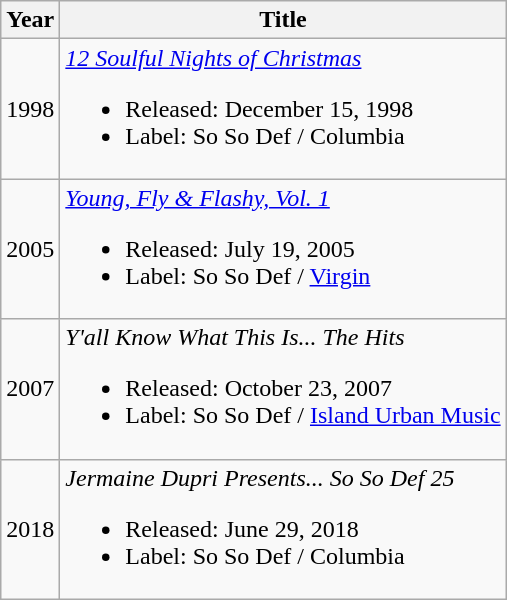<table class="wikitable">
<tr>
<th>Year</th>
<th>Title</th>
</tr>
<tr>
<td>1998</td>
<td><em><a href='#'>12 Soulful Nights of Christmas</a></em><br><ul><li>Released: December 15, 1998</li><li>Label: So So Def / Columbia</li></ul></td>
</tr>
<tr>
<td>2005</td>
<td><em><a href='#'>Young, Fly & Flashy, Vol. 1</a></em><br><ul><li>Released: July 19, 2005</li><li>Label: So So Def / <a href='#'>Virgin</a></li></ul></td>
</tr>
<tr>
<td>2007</td>
<td><em>Y'all Know What This Is... The Hits</em><br><ul><li>Released: October 23, 2007</li><li>Label: So So Def / <a href='#'>Island Urban Music</a></li></ul></td>
</tr>
<tr>
<td>2018</td>
<td><em>Jermaine Dupri Presents... So So Def 25</em><br><ul><li>Released: June 29, 2018</li><li>Label: So So Def / Columbia</li></ul></td>
</tr>
</table>
